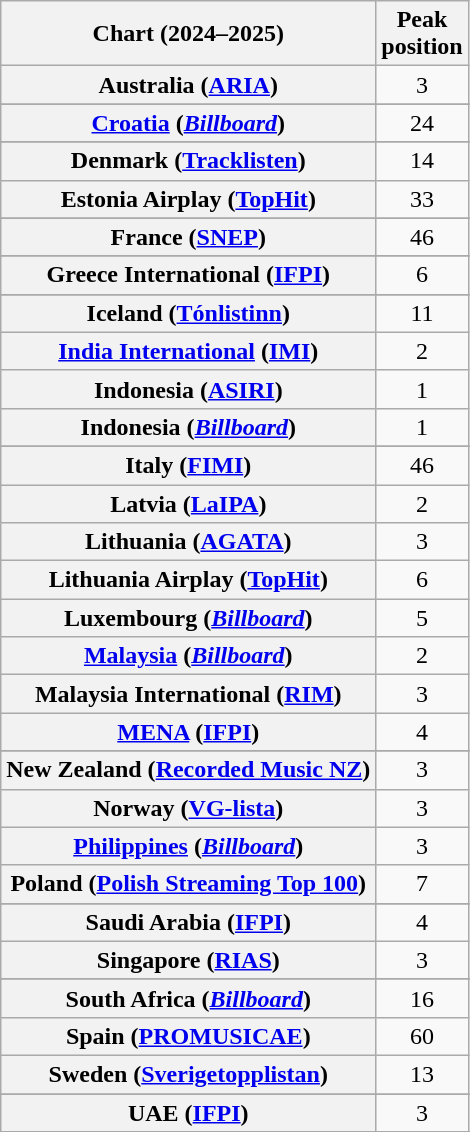<table class="wikitable sortable plainrowheaders" style="text-align:center">
<tr>
<th scope="col">Chart (2024–2025)</th>
<th scope="col">Peak<br>position</th>
</tr>
<tr>
<th scope="row">Australia (<a href='#'>ARIA</a>)</th>
<td>3</td>
</tr>
<tr>
</tr>
<tr>
</tr>
<tr>
</tr>
<tr>
</tr>
<tr>
</tr>
<tr>
</tr>
<tr>
</tr>
<tr>
<th scope="row"><a href='#'>Croatia</a> (<em><a href='#'>Billboard</a></em>)</th>
<td>24</td>
</tr>
<tr>
</tr>
<tr>
</tr>
<tr>
<th scope="row">Denmark (<a href='#'>Tracklisten</a>)</th>
<td>14</td>
</tr>
<tr>
<th scope="row">Estonia Airplay (<a href='#'>TopHit</a>)</th>
<td>33</td>
</tr>
<tr>
</tr>
<tr>
<th scope="row">France (<a href='#'>SNEP</a>)</th>
<td>46</td>
</tr>
<tr>
</tr>
<tr>
</tr>
<tr>
<th scope="row">Greece International (<a href='#'>IFPI</a>)</th>
<td>6</td>
</tr>
<tr>
</tr>
<tr>
<th scope="row">Iceland (<a href='#'>Tónlistinn</a>)</th>
<td>11</td>
</tr>
<tr>
<th scope="row"><a href='#'>India International</a> (<a href='#'>IMI</a>)</th>
<td>2</td>
</tr>
<tr>
<th scope="row">Indonesia (<a href='#'>ASIRI</a>)</th>
<td>1</td>
</tr>
<tr>
<th scope="row">Indonesia (<em><a href='#'>Billboard</a></em>)</th>
<td>1</td>
</tr>
<tr>
</tr>
<tr>
<th scope="row">Italy (<a href='#'>FIMI</a>)</th>
<td>46</td>
</tr>
<tr>
<th scope="row">Latvia (<a href='#'>LaIPA</a>)</th>
<td>2</td>
</tr>
<tr>
<th scope="row">Lithuania (<a href='#'>AGATA</a>)</th>
<td>3</td>
</tr>
<tr>
<th scope="row">Lithuania Airplay (<a href='#'>TopHit</a>)</th>
<td>6</td>
</tr>
<tr>
<th scope="row">Luxembourg (<em><a href='#'>Billboard</a></em>)</th>
<td>5</td>
</tr>
<tr>
<th scope="row"><a href='#'>Malaysia</a> (<em><a href='#'>Billboard</a></em>)</th>
<td>2</td>
</tr>
<tr>
<th scope="row">Malaysia International (<a href='#'>RIM</a>)</th>
<td>3</td>
</tr>
<tr>
<th scope="row"><a href='#'>MENA</a> (<a href='#'>IFPI</a>)</th>
<td>4</td>
</tr>
<tr>
</tr>
<tr>
</tr>
<tr>
<th scope="row">New Zealand (<a href='#'>Recorded Music NZ</a>)</th>
<td>3</td>
</tr>
<tr>
<th scope="row">Norway (<a href='#'>VG-lista</a>)</th>
<td>3</td>
</tr>
<tr>
<th scope="row"><a href='#'>Philippines</a> (<em><a href='#'>Billboard</a></em>)</th>
<td>3</td>
</tr>
<tr>
<th scope="row">Poland (<a href='#'>Polish Streaming Top 100</a>)</th>
<td>7</td>
</tr>
<tr>
</tr>
<tr>
<th scope="row">Saudi Arabia (<a href='#'>IFPI</a>)</th>
<td>4</td>
</tr>
<tr>
<th scope="row">Singapore (<a href='#'>RIAS</a>)</th>
<td>3</td>
</tr>
<tr>
</tr>
<tr>
<th scope="row">South Africa (<em><a href='#'>Billboard</a></em>)</th>
<td>16</td>
</tr>
<tr>
<th scope="row">Spain (<a href='#'>PROMUSICAE</a>)</th>
<td>60</td>
</tr>
<tr>
<th scope="row">Sweden (<a href='#'>Sverigetopplistan</a>)</th>
<td>13</td>
</tr>
<tr>
</tr>
<tr>
<th scope="row">UAE (<a href='#'>IFPI</a>)</th>
<td>3</td>
</tr>
<tr>
</tr>
<tr>
</tr>
<tr>
</tr>
<tr>
</tr>
<tr>
</tr>
<tr>
</tr>
<tr>
</tr>
<tr>
</tr>
</table>
